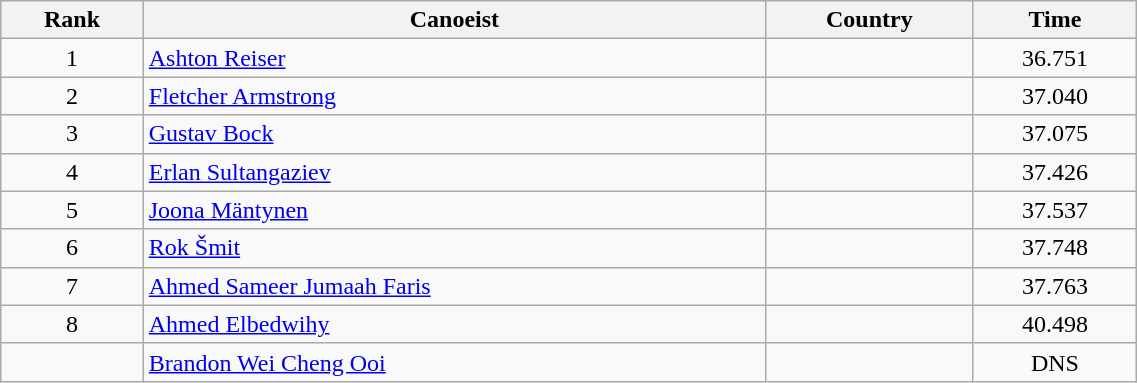<table class="wikitable" style="text-align:center;width: 60%">
<tr>
<th>Rank</th>
<th>Canoeist</th>
<th>Country</th>
<th>Time</th>
</tr>
<tr>
<td>1</td>
<td align="left"><a href='#'>Ashton Reiser</a></td>
<td align="left"></td>
<td>36.751</td>
</tr>
<tr>
<td>2</td>
<td align="left"><a href='#'>Fletcher Armstrong</a></td>
<td align="left"></td>
<td>37.040</td>
</tr>
<tr>
<td>3</td>
<td align="left"><a href='#'>Gustav Bock</a></td>
<td align="left"></td>
<td>37.075</td>
</tr>
<tr>
<td>4</td>
<td align="left"><a href='#'>Erlan Sultangaziev</a></td>
<td align="left"></td>
<td>37.426</td>
</tr>
<tr>
<td>5</td>
<td align="left"><a href='#'>Joona Mäntynen</a></td>
<td align="left"></td>
<td>37.537</td>
</tr>
<tr>
<td>6</td>
<td align="left"><a href='#'>Rok Šmit</a></td>
<td align="left"></td>
<td>37.748</td>
</tr>
<tr>
<td>7</td>
<td align="left"><a href='#'>Ahmed Sameer Jumaah Faris</a></td>
<td align="left"></td>
<td>37.763</td>
</tr>
<tr>
<td>8</td>
<td align="left"><a href='#'>Ahmed Elbedwihy</a></td>
<td align="left"></td>
<td>40.498</td>
</tr>
<tr>
<td></td>
<td align="left"><a href='#'>Brandon Wei Cheng Ooi</a></td>
<td align="left"></td>
<td>DNS</td>
</tr>
</table>
